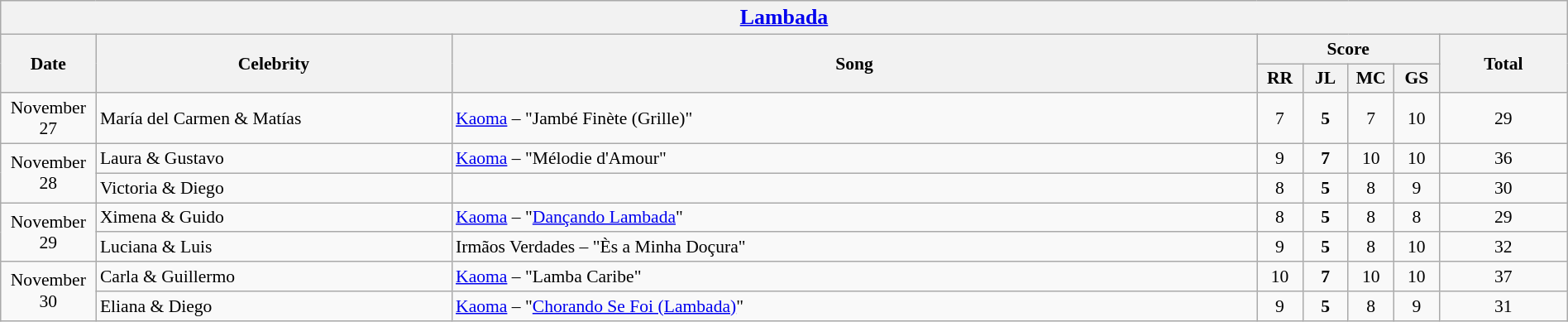<table class="wikitable collapsible collapsed" style="font-size:90%; text-align: center; width: 100%;">
<tr>
<th colspan="11" style="with: 95%;"><big><a href='#'>Lambada</a></big></th>
</tr>
<tr>
<th width=70 rowspan="2">Date</th>
<th width=280 rowspan="2">Celebrity</th>
<th rowspan="2">Song</th>
<th colspan="4">Score</th>
<th rowspan="2">Total</th>
</tr>
<tr>
<th width=30>RR</th>
<th width=30>JL</th>
<th width=30>MC</th>
<th width=30>GS</th>
</tr>
<tr>
<td>November 27</td>
<td style="text-align:left;">María del Carmen & Matías</td>
<td style="text-align:left;"><a href='#'>Kaoma</a> – "Jambé Finète (Grille)"</td>
<td>7</td>
<td><strong>5</strong></td>
<td>7</td>
<td>10</td>
<td>29</td>
</tr>
<tr>
<td rowspan="2">November 28</td>
<td style="text-align:left;">Laura & Gustavo</td>
<td style="text-align:left;"><a href='#'>Kaoma</a> – "Mélodie d'Amour"</td>
<td>9</td>
<td><strong>7</strong></td>
<td>10</td>
<td>10</td>
<td>36</td>
</tr>
<tr>
<td style="text-align:left;">Victoria & Diego</td>
<td></td>
<td>8</td>
<td><strong>5</strong></td>
<td>8</td>
<td>9</td>
<td>30</td>
</tr>
<tr>
<td rowspan="2">November 29</td>
<td style="text-align:left;">Ximena & Guido</td>
<td style="text-align:left;"><a href='#'>Kaoma</a> – "<a href='#'>Dançando Lambada</a>"</td>
<td>8</td>
<td><strong>5</strong></td>
<td>8</td>
<td>8</td>
<td>29</td>
</tr>
<tr>
<td style="text-align:left;">Luciana & Luis</td>
<td style="text-align:left;">Irmãos Verdades – "Ès a Minha Doçura"</td>
<td>9</td>
<td><strong>5</strong></td>
<td>8</td>
<td>10</td>
<td>32</td>
</tr>
<tr>
<td rowspan="2">November 30</td>
<td style="text-align:left;">Carla & Guillermo</td>
<td style="text-align:left;"><a href='#'>Kaoma</a> – "Lamba Caribe"</td>
<td>10</td>
<td><strong>7</strong></td>
<td>10</td>
<td>10</td>
<td>37</td>
</tr>
<tr>
<td style="text-align:left;">Eliana & Diego</td>
<td style="text-align:left;"><a href='#'>Kaoma</a> – "<a href='#'>Chorando Se Foi (Lambada)</a>"</td>
<td>9</td>
<td><strong>5</strong></td>
<td>8</td>
<td>9</td>
<td>31</td>
</tr>
</table>
